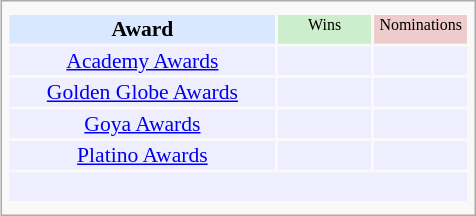<table class="infobox" style="width: 22em; text-align: left; font-size: 90%; vertical-align: middle;">
<tr>
<td colspan="3" style="text-align:center;"></td>
</tr>
<tr bgcolor=#D9E8FF style="text-align:center;">
<th style="vertical-align: middle;">Award</th>
<td style="background:#cceecc; font-size:8pt;" width="60px">Wins</td>
<td style="background:#eecccc; font-size:8pt;" width="60px">Nominations</td>
</tr>
<tr bgcolor=#eeeeff>
<td align="center"><a href='#'>Academy Awards</a></td>
<td></td>
<td></td>
</tr>
<tr bgcolor=#eeeeff>
<td align="center"><a href='#'>Golden Globe Awards</a></td>
<td></td>
<td></td>
</tr>
<tr bgcolor=#eeeeff>
<td align="center"><a href='#'>Goya Awards</a></td>
<td></td>
<td></td>
</tr>
<tr bgcolor=#eeeeff>
<td align="center"><a href='#'>Platino Awards</a></td>
<td></td>
<td></td>
</tr>
<tr bgcolor=#eeeeff>
<td style="text-align:center;" colspan="3"><br></td>
</tr>
<tr>
<td></td>
<td></td>
<td></td>
</tr>
</table>
